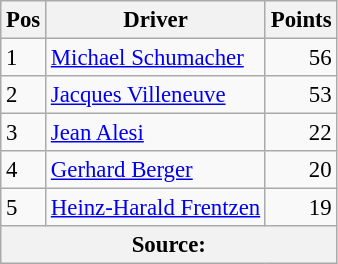<table class="wikitable" style="font-size: 95%;">
<tr>
<th>Pos</th>
<th>Driver</th>
<th>Points</th>
</tr>
<tr>
<td>1</td>
<td> <a href='#'>Michael Schumacher</a></td>
<td align="right">56</td>
</tr>
<tr>
<td>2</td>
<td> <a href='#'>Jacques Villeneuve</a></td>
<td align="right">53</td>
</tr>
<tr>
<td>3</td>
<td> <a href='#'>Jean Alesi</a></td>
<td align="right">22</td>
</tr>
<tr>
<td>4</td>
<td> <a href='#'>Gerhard Berger</a></td>
<td align="right">20</td>
</tr>
<tr>
<td>5</td>
<td> <a href='#'>Heinz-Harald Frentzen</a></td>
<td align="right">19</td>
</tr>
<tr>
<th colspan=4>Source:</th>
</tr>
</table>
